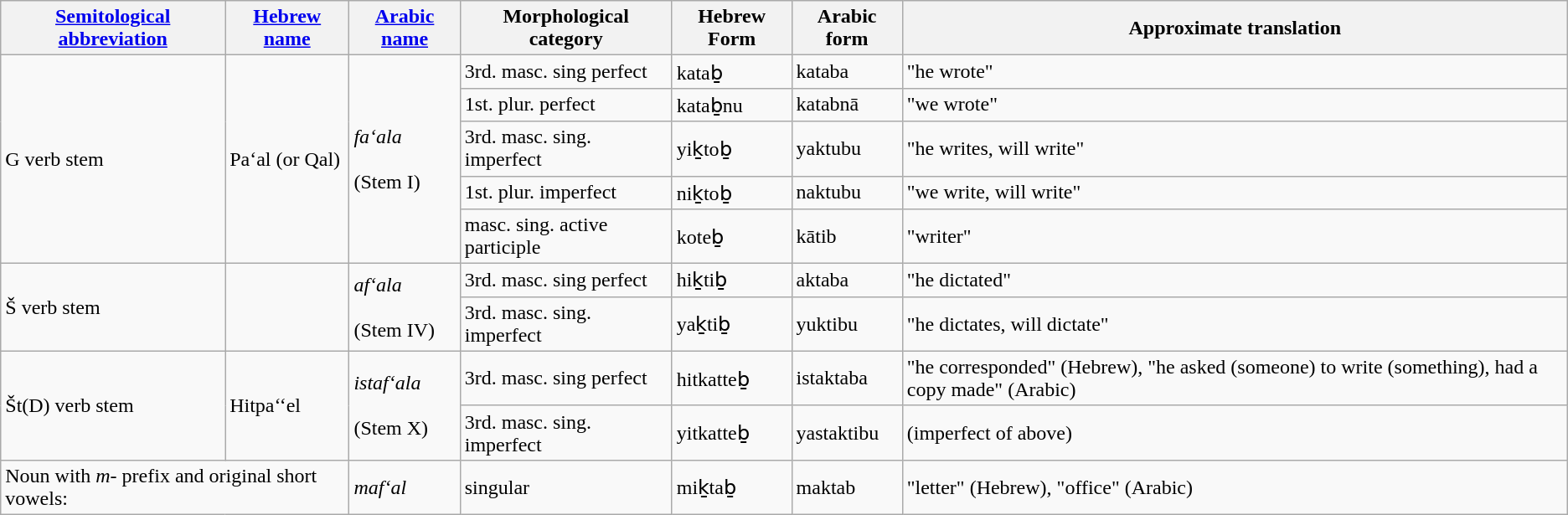<table class="wikitable">
<tr>
<th><a href='#'>Semitological abbreviation</a></th>
<th><a href='#'>Hebrew name</a></th>
<th><a href='#'>Arabic name</a></th>
<th>Morphological category</th>
<th>Hebrew Form</th>
<th>Arabic form</th>
<th>Approximate translation</th>
</tr>
<tr>
<td rowspan=5>G verb stem</td>
<td rowspan=5>Pa‘al (or Qal)</td>
<td rowspan=5><em>fa‘ala</em> <br>  <br> (Stem I)</td>
<td>3rd. masc. sing perfect</td>
<td>kataḇ </td>
<td>kataba </td>
<td>"he wrote"</td>
</tr>
<tr>
<td>1st. plur. perfect</td>
<td>kataḇnu </td>
<td>katabnā </td>
<td>"we wrote"</td>
</tr>
<tr>
<td>3rd. masc. sing. imperfect</td>
<td>yiḵtoḇ </td>
<td>yaktubu </td>
<td>"he writes, will write"</td>
</tr>
<tr>
<td>1st. plur. imperfect</td>
<td>niḵtoḇ </td>
<td>naktubu </td>
<td>"we write, will write"</td>
</tr>
<tr>
<td>masc. sing. active participle</td>
<td>koteḇ </td>
<td>kātib </td>
<td>"writer"</td>
</tr>
<tr>
<td rowspan=2>Š verb stem</td>
<td rowspan=2></td>
<td rowspan=2><em>af‘ala</em> <br> <br> (Stem IV)</td>
<td>3rd. masc. sing perfect</td>
<td>hiḵtiḇ </td>
<td>aktaba </td>
<td>"he dictated"</td>
</tr>
<tr>
<td>3rd. masc. sing. imperfect</td>
<td>yaḵtiḇ </td>
<td>yuktibu </td>
<td>"he dictates, will dictate"</td>
</tr>
<tr>
<td rowspan=2>Št(D) verb stem</td>
<td rowspan=2>Hitpa‘‘el</td>
<td rowspan=2><em>istaf‘ala</em> <br><br> (Stem X)</td>
<td>3rd. masc. sing perfect</td>
<td>hitkatteḇ </td>
<td>istaktaba  </td>
<td>"he corresponded" (Hebrew), "he asked (someone) to write (something), had a copy made" (Arabic)</td>
</tr>
<tr>
<td>3rd. masc. sing. imperfect</td>
<td>yitkatteḇ </td>
<td>yastaktibu </td>
<td>(imperfect of above)</td>
</tr>
<tr>
<td colspan=2>Noun with <em>m-</em> prefix and original short vowels:</td>
<td><em>maf‘al</em> <br>  </td>
<td>singular</td>
<td>miḵtaḇ </td>
<td>maktab </td>
<td>"letter" (Hebrew), "office" (Arabic)</td>
</tr>
</table>
